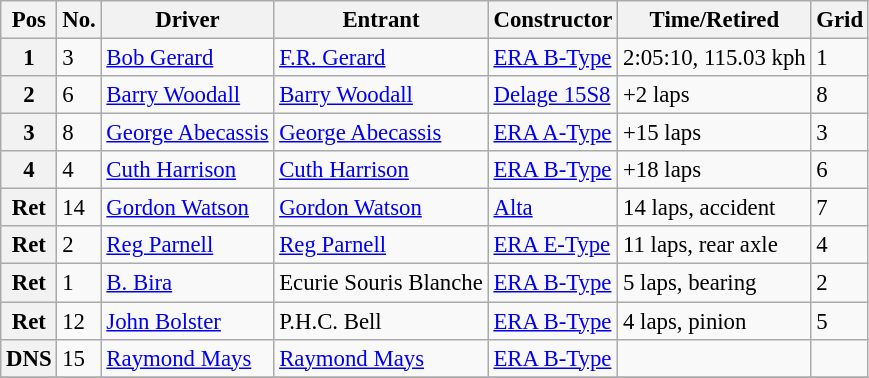<table class="wikitable sortable" style="font-size: 95%;">
<tr>
<th>Pos</th>
<th>No.</th>
<th>Driver</th>
<th>Entrant</th>
<th>Constructor</th>
<th>Time/Retired</th>
<th>Grid</th>
</tr>
<tr>
<th>1</th>
<td>3</td>
<td> <a href='#'>Bob Gerard</a></td>
<td><a href='#'>F.R. Gerard</a></td>
<td><a href='#'>ERA B-Type</a></td>
<td>2:05:10, 115.03 kph</td>
<td>1</td>
</tr>
<tr>
<th>2</th>
<td>6</td>
<td> <a href='#'>Barry Woodall</a></td>
<td><a href='#'>Barry Woodall</a></td>
<td><a href='#'>Delage 15S8</a></td>
<td>+2 laps</td>
<td>8</td>
</tr>
<tr>
<th>3</th>
<td>8</td>
<td> <a href='#'>George Abecassis</a></td>
<td><a href='#'>George Abecassis</a></td>
<td><a href='#'>ERA A-Type</a></td>
<td>+15 laps</td>
<td>3</td>
</tr>
<tr>
<th>4</th>
<td>4</td>
<td> <a href='#'>Cuth Harrison</a></td>
<td><a href='#'>Cuth Harrison</a></td>
<td><a href='#'>ERA B-Type</a></td>
<td>+18 laps</td>
<td>6</td>
</tr>
<tr>
<th>Ret</th>
<td>14</td>
<td> <a href='#'>Gordon Watson</a></td>
<td><a href='#'>Gordon Watson</a></td>
<td><a href='#'>Alta</a></td>
<td>14 laps, accident</td>
<td>7</td>
</tr>
<tr>
<th>Ret</th>
<td>2</td>
<td> <a href='#'>Reg Parnell</a></td>
<td><a href='#'>Reg Parnell</a></td>
<td><a href='#'>ERA E-Type</a></td>
<td>11 laps, rear axle</td>
<td>4</td>
</tr>
<tr>
<th>Ret</th>
<td>1</td>
<td> <a href='#'>B. Bira</a></td>
<td>Ecurie Souris Blanche</td>
<td><a href='#'>ERA B-Type</a></td>
<td>5 laps, bearing</td>
<td>2</td>
</tr>
<tr>
<th>Ret</th>
<td>12</td>
<td> <a href='#'>John Bolster</a></td>
<td>P.H.C. Bell</td>
<td><a href='#'>ERA B-Type</a></td>
<td>4 laps, pinion</td>
<td>5</td>
</tr>
<tr>
<th>DNS</th>
<td>15</td>
<td> <a href='#'>Raymond Mays</a></td>
<td><a href='#'>Raymond Mays</a></td>
<td><a href='#'>ERA B-Type</a></td>
<td></td>
<td></td>
</tr>
<tr>
</tr>
</table>
